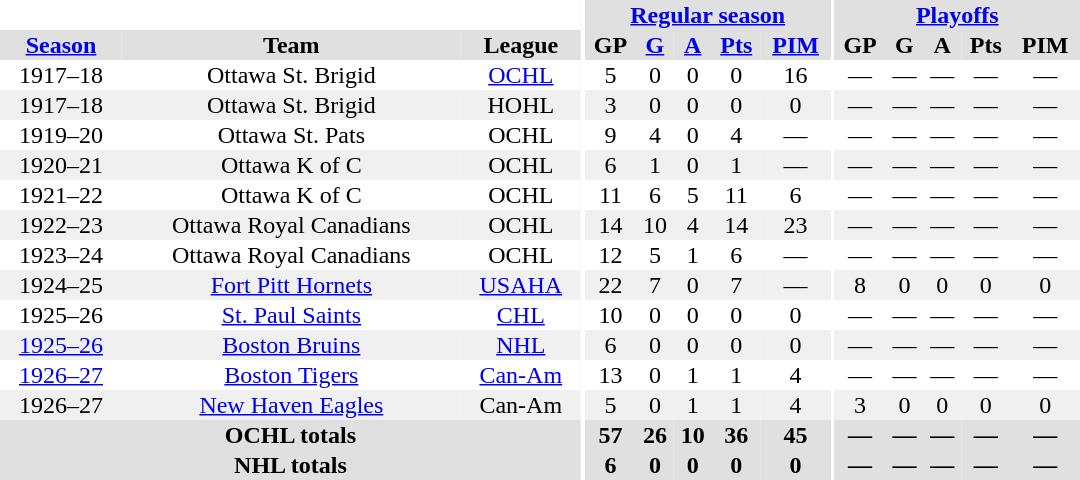<table border="0" cellpadding="1" cellspacing="0" style="text-align:center; width:45em">
<tr bgcolor="#e0e0e0">
<th colspan="3" bgcolor="#ffffff"></th>
<th rowspan="100" bgcolor="#ffffff"></th>
<th colspan="5"><a href='#'>Regular season</a></th>
<th rowspan="100" bgcolor="#ffffff"></th>
<th colspan="5"><a href='#'>Playoffs</a></th>
</tr>
<tr bgcolor="#e0e0e0">
<th><a href='#'>Season</a></th>
<th>Team</th>
<th>League</th>
<th>GP</th>
<th><a href='#'>G</a></th>
<th><a href='#'>A</a></th>
<th><a href='#'>Pts</a></th>
<th><a href='#'>PIM</a></th>
<th>GP</th>
<th>G</th>
<th>A</th>
<th>Pts</th>
<th>PIM</th>
</tr>
<tr>
<td>1917–18</td>
<td>Ottawa St. Brigid</td>
<td><a href='#'>OCHL</a></td>
<td>5</td>
<td>0</td>
<td>0</td>
<td>0</td>
<td>16</td>
<td>—</td>
<td>—</td>
<td>—</td>
<td>—</td>
<td>—</td>
</tr>
<tr bgcolor="#f0f0f0">
<td>1917–18</td>
<td>Ottawa St. Brigid</td>
<td>HOHL</td>
<td>3</td>
<td>0</td>
<td>0</td>
<td>0</td>
<td>0</td>
<td>—</td>
<td>—</td>
<td>—</td>
<td>—</td>
<td>—</td>
</tr>
<tr>
<td>1919–20</td>
<td>Ottawa St. Pats</td>
<td>OCHL</td>
<td>9</td>
<td>4</td>
<td>0</td>
<td>4</td>
<td>—</td>
<td>—</td>
<td>—</td>
<td>—</td>
<td>—</td>
<td>—</td>
</tr>
<tr bgcolor="#f0f0f0">
<td>1920–21</td>
<td>Ottawa K of C</td>
<td>OCHL</td>
<td>6</td>
<td>1</td>
<td>0</td>
<td>1</td>
<td>—</td>
<td>—</td>
<td>—</td>
<td>—</td>
<td>—</td>
<td>—</td>
</tr>
<tr>
<td>1921–22</td>
<td>Ottawa K of C</td>
<td>OCHL</td>
<td>11</td>
<td>6</td>
<td>5</td>
<td>11</td>
<td>6</td>
<td>—</td>
<td>—</td>
<td>—</td>
<td>—</td>
<td>—</td>
</tr>
<tr bgcolor="#f0f0f0">
<td>1922–23</td>
<td>Ottawa Royal Canadians</td>
<td>OCHL</td>
<td>14</td>
<td>10</td>
<td>4</td>
<td>14</td>
<td>23</td>
<td>—</td>
<td>—</td>
<td>—</td>
<td>—</td>
<td>—</td>
</tr>
<tr>
<td>1923–24</td>
<td>Ottawa Royal Canadians</td>
<td>OCHL</td>
<td>12</td>
<td>5</td>
<td>1</td>
<td>6</td>
<td>—</td>
<td>—</td>
<td>—</td>
<td>—</td>
<td>—</td>
<td>—</td>
</tr>
<tr bgcolor="#f0f0f0">
<td>1924–25</td>
<td><a href='#'>Fort Pitt Hornets</a></td>
<td><a href='#'>USAHA</a></td>
<td>22</td>
<td>7</td>
<td>0</td>
<td>7</td>
<td>—</td>
<td>8</td>
<td>0</td>
<td>0</td>
<td>0</td>
<td>0</td>
</tr>
<tr>
<td>1925–26</td>
<td><a href='#'>St. Paul Saints</a></td>
<td><a href='#'>CHL</a></td>
<td>10</td>
<td>0</td>
<td>0</td>
<td>0</td>
<td>0</td>
<td>—</td>
<td>—</td>
<td>—</td>
<td>—</td>
<td>—</td>
</tr>
<tr bgcolor="#f0f0f0">
<td><a href='#'>1925–26</a></td>
<td><a href='#'>Boston Bruins</a></td>
<td><a href='#'>NHL</a></td>
<td>6</td>
<td>0</td>
<td>0</td>
<td>0</td>
<td>0</td>
<td>—</td>
<td>—</td>
<td>—</td>
<td>—</td>
<td>—</td>
</tr>
<tr>
<td><a href='#'>1926–27</a></td>
<td><a href='#'>Boston Tigers</a></td>
<td><a href='#'>Can-Am</a></td>
<td>13</td>
<td>0</td>
<td>1</td>
<td>1</td>
<td>4</td>
<td>—</td>
<td>—</td>
<td>—</td>
<td>—</td>
<td>—</td>
</tr>
<tr bgcolor="#f0f0f0">
<td>1926–27</td>
<td><a href='#'>New Haven Eagles</a></td>
<td>Can-Am</td>
<td>5</td>
<td>0</td>
<td>1</td>
<td>1</td>
<td>4</td>
<td>3</td>
<td>0</td>
<td>0</td>
<td>0</td>
<td>0</td>
</tr>
<tr bgcolor="#e0e0e0">
<th colspan="3">OCHL totals</th>
<th>57</th>
<th>26</th>
<th>10</th>
<th>36</th>
<th>45</th>
<th>—</th>
<th>—</th>
<th>—</th>
<th>—</th>
<th>—</th>
</tr>
<tr bgcolor="#e0e0e0">
<th colspan="3">NHL totals</th>
<th>6</th>
<th>0</th>
<th>0</th>
<th>0</th>
<th>0</th>
<th>—</th>
<th>—</th>
<th>—</th>
<th>—</th>
<th>—</th>
</tr>
</table>
